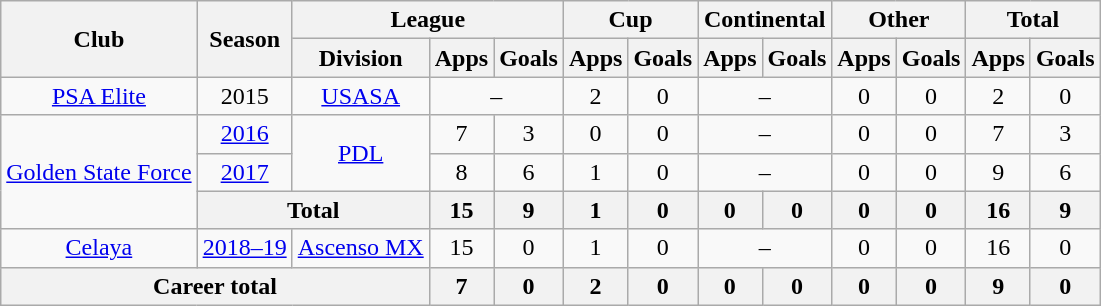<table class="wikitable" style="text-align: center">
<tr>
<th rowspan="2">Club</th>
<th rowspan="2">Season</th>
<th colspan="3">League</th>
<th colspan="2">Cup</th>
<th colspan="2">Continental</th>
<th colspan="2">Other</th>
<th colspan="2">Total</th>
</tr>
<tr>
<th>Division</th>
<th>Apps</th>
<th>Goals</th>
<th>Apps</th>
<th>Goals</th>
<th>Apps</th>
<th>Goals</th>
<th>Apps</th>
<th>Goals</th>
<th>Apps</th>
<th>Goals</th>
</tr>
<tr>
<td><a href='#'>PSA Elite</a></td>
<td>2015</td>
<td><a href='#'>USASA</a></td>
<td colspan="2">–</td>
<td>2</td>
<td>0</td>
<td colspan="2">–</td>
<td>0</td>
<td>0</td>
<td>2</td>
<td>0</td>
</tr>
<tr>
<td rowspan="3"><a href='#'>Golden State Force</a></td>
<td><a href='#'>2016</a></td>
<td rowspan="2"><a href='#'>PDL</a></td>
<td>7</td>
<td>3</td>
<td>0</td>
<td>0</td>
<td colspan="2">–</td>
<td>0</td>
<td>0</td>
<td>7</td>
<td>3</td>
</tr>
<tr>
<td><a href='#'>2017</a></td>
<td>8</td>
<td>6</td>
<td>1</td>
<td>0</td>
<td colspan="2">–</td>
<td>0</td>
<td>0</td>
<td>9</td>
<td>6</td>
</tr>
<tr>
<th colspan="2"><strong>Total</strong></th>
<th>15</th>
<th>9</th>
<th>1</th>
<th>0</th>
<th>0</th>
<th>0</th>
<th>0</th>
<th>0</th>
<th>16</th>
<th>9</th>
</tr>
<tr>
<td><a href='#'>Celaya</a></td>
<td><a href='#'>2018–19</a></td>
<td><a href='#'>Ascenso MX</a></td>
<td>15</td>
<td>0</td>
<td>1</td>
<td>0</td>
<td colspan="2">–</td>
<td>0</td>
<td>0</td>
<td>16</td>
<td>0</td>
</tr>
<tr>
<th colspan="3"><strong>Career total</strong></th>
<th>7</th>
<th>0</th>
<th>2</th>
<th>0</th>
<th>0</th>
<th>0</th>
<th>0</th>
<th>0</th>
<th>9</th>
<th>0</th>
</tr>
</table>
